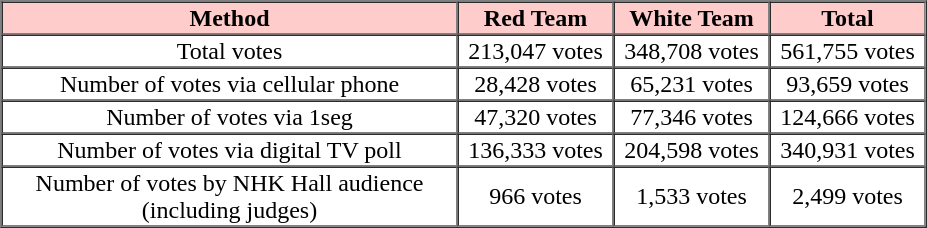<table border="1" cellpadding="1" cellspacing="0">
<tr>
<th style="width:300px; background:#fcc;">Method</th>
<th style="width:100px; background:#fcc;">Red Team</th>
<th style="width:100px; background:#fcc;">White Team</th>
<th style="width:100px; background:#fcc;">Total</th>
</tr>
<tr style="text-align:center;">
<td>Total votes</td>
<td>213,047 votes</td>
<td>348,708 votes</td>
<td>561,755 votes</td>
</tr>
<tr style="text-align:center;">
<td>Number of votes via cellular phone</td>
<td>28,428 votes</td>
<td>65,231 votes</td>
<td>93,659 votes</td>
</tr>
<tr style="text-align:center;">
<td>Number of votes via 1seg</td>
<td>47,320 votes</td>
<td>77,346 votes</td>
<td>124,666 votes</td>
</tr>
<tr style="text-align:center;">
<td>Number of votes via digital TV poll</td>
<td>136,333 votes</td>
<td>204,598 votes</td>
<td>340,931 votes</td>
</tr>
<tr style="text-align:center;">
<td>Number of votes by NHK Hall audience (including judges)</td>
<td>966 votes</td>
<td>1,533 votes</td>
<td>2,499 votes</td>
</tr>
</table>
